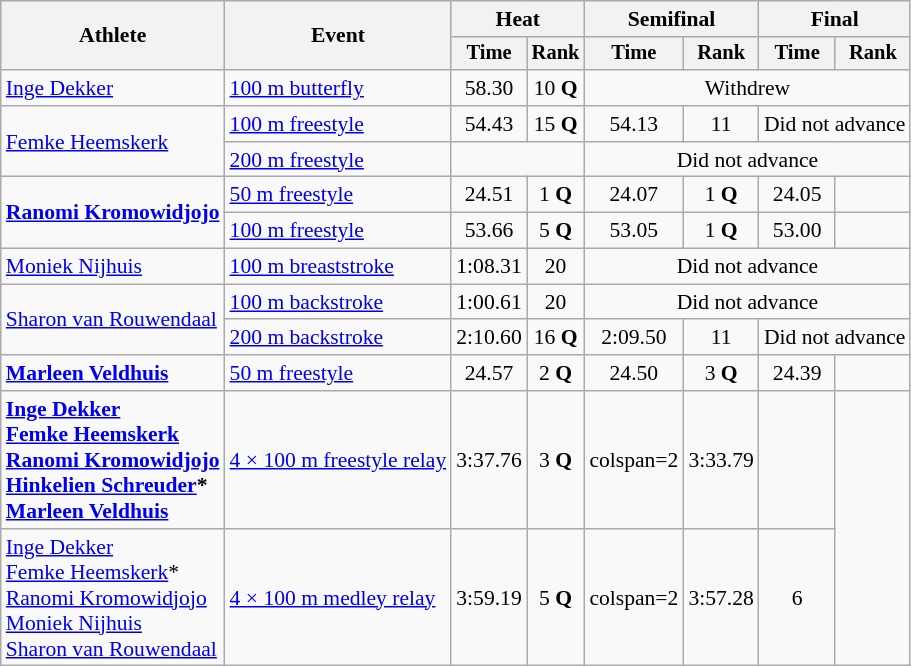<table class=wikitable style="font-size:90%">
<tr>
<th rowspan="2">Athlete</th>
<th rowspan="2">Event</th>
<th colspan="2">Heat</th>
<th colspan="2">Semifinal</th>
<th colspan="2">Final</th>
</tr>
<tr style="font-size:95%">
<th>Time</th>
<th>Rank</th>
<th>Time</th>
<th>Rank</th>
<th>Time</th>
<th>Rank</th>
</tr>
<tr align=center>
<td align=left><a href='#'>Inge Dekker</a></td>
<td align=left><a href='#'>100 m butterfly</a></td>
<td>58.30</td>
<td>10 <strong>Q</strong></td>
<td colspan=4>Withdrew</td>
</tr>
<tr align=center>
<td align=left rowspan=2><a href='#'>Femke Heemskerk</a></td>
<td align=left><a href='#'>100 m freestyle</a></td>
<td>54.43</td>
<td>15 <strong>Q</strong></td>
<td>54.13</td>
<td>11</td>
<td colspan=2>Did not advance</td>
</tr>
<tr align=center>
<td align=left><a href='#'>200 m freestyle</a></td>
<td colspan=2></td>
<td colspan=4>Did not advance</td>
</tr>
<tr align=center>
<td align=left rowspan=2><strong><a href='#'>Ranomi Kromowidjojo</a></strong></td>
<td align=left><a href='#'>50 m freestyle</a></td>
<td>24.51</td>
<td>1 <strong>Q</strong></td>
<td>24.07</td>
<td>1 <strong>Q</strong></td>
<td>24.05 </td>
<td></td>
</tr>
<tr align=center>
<td align=left><a href='#'>100 m freestyle</a></td>
<td>53.66</td>
<td>5 <strong>Q</strong></td>
<td>53.05 </td>
<td>1 <strong>Q</strong></td>
<td>53.00 </td>
<td></td>
</tr>
<tr align=center>
<td align=left><a href='#'>Moniek Nijhuis</a></td>
<td align=left><a href='#'>100 m breaststroke</a></td>
<td>1:08.31</td>
<td>20</td>
<td colspan=4>Did not advance</td>
</tr>
<tr align=center>
<td align=left rowspan=2><a href='#'>Sharon van Rouwendaal</a></td>
<td align=left><a href='#'>100 m backstroke</a></td>
<td>1:00.61</td>
<td>20</td>
<td colspan=4>Did not advance</td>
</tr>
<tr align=center>
<td align=left><a href='#'>200 m backstroke</a></td>
<td>2:10.60</td>
<td>16 <strong>Q</strong></td>
<td>2:09.50</td>
<td>11</td>
<td colspan=2>Did not advance</td>
</tr>
<tr align=center>
<td align=left><strong><a href='#'>Marleen Veldhuis</a></strong></td>
<td align=left><a href='#'>50 m freestyle</a></td>
<td>24.57</td>
<td>2 <strong>Q</strong></td>
<td>24.50</td>
<td>3 <strong>Q</strong></td>
<td>24.39</td>
<td></td>
</tr>
<tr align=center>
<td align=left><strong><a href='#'>Inge Dekker</a><br><a href='#'>Femke Heemskerk</a><br><a href='#'>Ranomi Kromowidjojo</a><br><a href='#'>Hinkelien Schreuder</a>*<br><a href='#'>Marleen Veldhuis</a></strong></td>
<td align=left><a href='#'>4 × 100 m freestyle relay</a></td>
<td>3:37.76</td>
<td>3 <strong>Q</strong></td>
<td>colspan=2 </td>
<td>3:33.79</td>
<td></td>
</tr>
<tr align=center>
<td align=left><a href='#'>Inge Dekker</a><br><a href='#'>Femke Heemskerk</a>*<br><a href='#'>Ranomi Kromowidjojo</a><br><a href='#'>Moniek Nijhuis</a><br><a href='#'>Sharon van Rouwendaal</a><br></td>
<td align=left><a href='#'>4 × 100 m medley relay</a></td>
<td>3:59.19</td>
<td>5 <strong>Q</strong></td>
<td>colspan=2 </td>
<td>3:57.28</td>
<td>6</td>
</tr>
</table>
